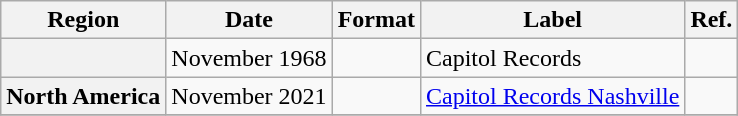<table class="wikitable plainrowheaders">
<tr>
<th scope="col">Region</th>
<th scope="col">Date</th>
<th scope="col">Format</th>
<th scope="col">Label</th>
<th scope="col">Ref.</th>
</tr>
<tr>
<th scope="row"></th>
<td>November 1968</td>
<td></td>
<td>Capitol Records</td>
<td></td>
</tr>
<tr>
<th scope="row">North America</th>
<td>November 2021</td>
<td></td>
<td><a href='#'>Capitol Records Nashville</a></td>
<td></td>
</tr>
<tr>
</tr>
</table>
